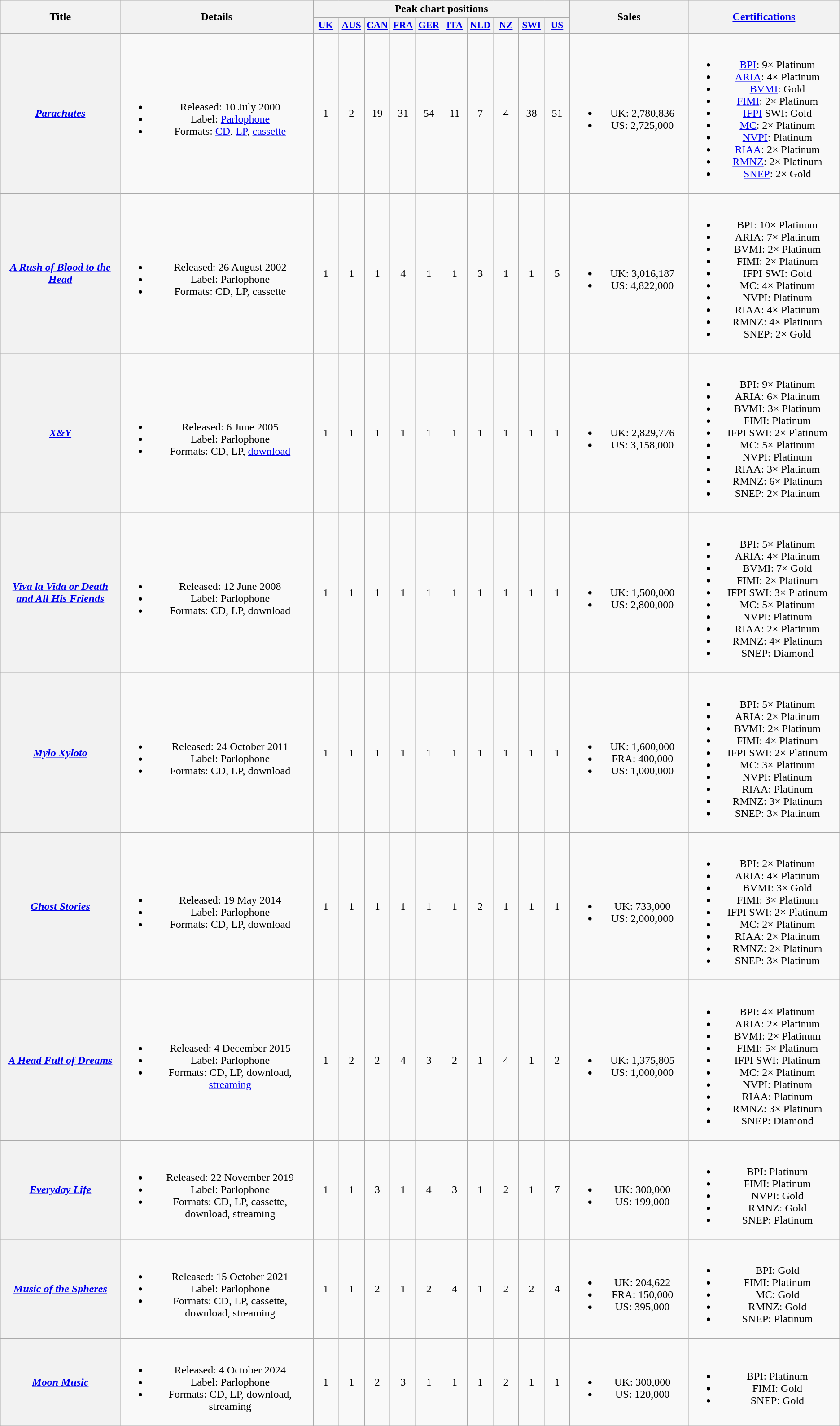<table class="wikitable plainrowheaders" style="text-align:center;">
<tr>
<th scope="col" rowspan="2" style="width:11em;">Title</th>
<th scope="col" rowspan="2" style="width:18em;">Details</th>
<th scope="col" colspan="10">Peak chart positions</th>
<th scope="col" rowspan="2" style="width:10.75em;">Sales</th>
<th scope="col" rowspan="2" style="width:14em;"><a href='#'>Certifications</a></th>
</tr>
<tr>
<th scope="col" style="width:2.2em; font-size:90%;"><a href='#'>UK</a><br></th>
<th scope="col" style="width:2.2em; font-size:90%;"><a href='#'>AUS</a><br></th>
<th scope="col" style="width:2.2em; font-size:90%;"><a href='#'>CAN</a><br></th>
<th scope="col" style="width:2.2em; font-size:90%;"><a href='#'>FRA</a><br></th>
<th scope="col" style="width:2.2em; font-size:90%;"><a href='#'>GER</a><br></th>
<th scope="col" style="width:2.2em; font-size:90%;"><a href='#'>ITA</a><br></th>
<th scope="col" style="width:2.2em; font-size:90%;"><a href='#'>NLD</a><br></th>
<th scope="col" style="width:2.2em; font-size:90%;"><a href='#'>NZ</a><br></th>
<th scope="col" style="width:2.2em; font-size:90%;"><a href='#'>SWI</a><br></th>
<th scope="col" style="width:2.2em; font-size:90%;"><a href='#'>US</a><br></th>
</tr>
<tr>
<th scope="row"><em><a href='#'>Parachutes</a></em></th>
<td><br><ul><li>Released: 10 July 2000</li><li>Label: <a href='#'>Parlophone</a></li><li>Formats: <a href='#'>CD</a>, <a href='#'>LP</a>, <a href='#'>cassette</a></li></ul></td>
<td>1</td>
<td>2</td>
<td>19</td>
<td>31</td>
<td>54</td>
<td>11</td>
<td>7</td>
<td>4</td>
<td>38</td>
<td>51</td>
<td><br><ul><li>UK: 2,780,836</li><li>US: 2,725,000</li></ul></td>
<td><br><ul><li><a href='#'>BPI</a>: 9× Platinum</li><li><a href='#'>ARIA</a>: 4× Platinum</li><li><a href='#'>BVMI</a>: Gold</li><li><a href='#'>FIMI</a>: 2× Platinum</li><li><a href='#'>IFPI</a> SWI: Gold</li><li><a href='#'>MC</a>: 2× Platinum</li><li><a href='#'>NVPI</a>: Platinum</li><li><a href='#'>RIAA</a>: 2× Platinum</li><li><a href='#'>RMNZ</a>: 2× Platinum</li><li><a href='#'>SNEP</a>: 2× Gold</li></ul></td>
</tr>
<tr>
<th scope="row"><em><a href='#'>A Rush of Blood to the Head</a></em></th>
<td><br><ul><li>Released: 26 August 2002</li><li>Label: Parlophone</li><li>Formats: CD, LP, cassette</li></ul></td>
<td>1</td>
<td>1</td>
<td>1</td>
<td>4</td>
<td>1</td>
<td>1</td>
<td>3</td>
<td>1</td>
<td>1</td>
<td>5</td>
<td><br><ul><li>UK: 3,016,187</li><li>US: 4,822,000</li></ul></td>
<td><br><ul><li>BPI: 10× Platinum</li><li>ARIA: 7× Platinum</li><li>BVMI: 2× Platinum</li><li>FIMI: 2× Platinum</li><li>IFPI SWI: Gold</li><li>MC: 4× Platinum</li><li>NVPI: Platinum</li><li>RIAA: 4× Platinum</li><li>RMNZ: 4× Platinum</li><li>SNEP: 2× Gold</li></ul></td>
</tr>
<tr>
<th scope="row"><em><a href='#'>X&Y</a></em></th>
<td><br><ul><li>Released: 6 June 2005</li><li>Label: Parlophone</li><li>Formats: CD, LP, <a href='#'>download</a></li></ul></td>
<td>1</td>
<td>1</td>
<td>1</td>
<td>1</td>
<td>1</td>
<td>1</td>
<td>1</td>
<td>1</td>
<td>1</td>
<td>1</td>
<td><br><ul><li>UK: 2,829,776</li><li>US: 3,158,000</li></ul></td>
<td><br><ul><li>BPI: 9× Platinum</li><li>ARIA: 6× Platinum</li><li>BVMI: 3× Platinum</li><li>FIMI: Platinum</li><li>IFPI SWI: 2× Platinum</li><li>MC: 5× Platinum</li><li>NVPI: Platinum</li><li>RIAA: 3× Platinum</li><li>RMNZ: 6× Platinum</li><li>SNEP: 2× Platinum</li></ul></td>
</tr>
<tr>
<th scope="row"><em><a href='#'>Viva la Vida or Death and All His Friends</a></em></th>
<td><br><ul><li>Released: 12 June 2008</li><li>Label: Parlophone</li><li>Formats: CD, LP, download</li></ul></td>
<td>1</td>
<td>1</td>
<td>1</td>
<td>1</td>
<td>1</td>
<td>1</td>
<td>1</td>
<td>1</td>
<td>1</td>
<td>1</td>
<td><br><ul><li>UK: 1,500,000</li><li>US: 2,800,000</li></ul></td>
<td><br><ul><li>BPI: 5× Platinum</li><li>ARIA: 4× Platinum</li><li>BVMI: 7× Gold</li><li>FIMI: 2× Platinum</li><li>IFPI SWI: 3× Platinum</li><li>MC: 5× Platinum</li><li>NVPI: Platinum</li><li>RIAA: 2× Platinum</li><li>RMNZ: 4× Platinum</li><li>SNEP: Diamond</li></ul></td>
</tr>
<tr>
<th scope="row"><em><a href='#'>Mylo Xyloto</a></em></th>
<td><br><ul><li>Released: 24 October 2011</li><li>Label: Parlophone</li><li>Formats: CD, LP, download</li></ul></td>
<td>1</td>
<td>1</td>
<td>1</td>
<td>1</td>
<td>1</td>
<td>1</td>
<td>1</td>
<td>1</td>
<td>1</td>
<td>1</td>
<td><br><ul><li>UK: 1,600,000</li><li>FRA: 400,000</li><li>US: 1,000,000</li></ul></td>
<td><br><ul><li>BPI: 5× Platinum</li><li>ARIA: 2× Platinum</li><li>BVMI: 2× Platinum</li><li>FIMI: 4× Platinum</li><li>IFPI SWI: 2× Platinum</li><li>MC: 3× Platinum</li><li>NVPI: Platinum</li><li>RIAA: Platinum</li><li>RMNZ: 3× Platinum</li><li>SNEP: 3× Platinum</li></ul></td>
</tr>
<tr>
<th scope="row"><em><a href='#'>Ghost Stories</a></em></th>
<td><br><ul><li>Released: 19 May 2014</li><li>Label: Parlophone</li><li>Formats: CD, LP, download</li></ul></td>
<td>1</td>
<td>1</td>
<td>1</td>
<td>1</td>
<td>1</td>
<td>1</td>
<td>2</td>
<td>1</td>
<td>1</td>
<td>1</td>
<td><br><ul><li>UK: 733,000</li><li>US: 2,000,000</li></ul></td>
<td><br><ul><li>BPI: 2× Platinum</li><li>ARIA: 4× Platinum</li><li>BVMI: 3× Gold</li><li>FIMI: 3× Platinum</li><li>IFPI SWI: 2× Platinum</li><li>MC: 2× Platinum</li><li>RIAA: 2× Platinum</li><li>RMNZ: 2× Platinum</li><li>SNEP: 3× Platinum</li></ul></td>
</tr>
<tr>
<th scope="row"><em><a href='#'>A Head Full of Dreams</a></em></th>
<td><br><ul><li>Released: 4 December 2015</li><li>Label: Parlophone</li><li>Formats: CD, LP, download, <a href='#'>streaming</a></li></ul></td>
<td>1</td>
<td>2</td>
<td>2</td>
<td>4</td>
<td>3</td>
<td>2</td>
<td>1</td>
<td>4</td>
<td>1</td>
<td>2</td>
<td><br><ul><li>UK: 1,375,805</li><li>US: 1,000,000</li></ul></td>
<td><br><ul><li>BPI: 4× Platinum</li><li>ARIA: 2× Platinum</li><li>BVMI: 2× Platinum</li><li>FIMI: 5× Platinum</li><li>IFPI SWI: Platinum</li><li>MC: 2× Platinum</li><li>NVPI: Platinum</li><li>RIAA: Platinum</li><li>RMNZ: 3× Platinum</li><li>SNEP: Diamond</li></ul></td>
</tr>
<tr>
<th scope="row"><em><a href='#'>Everyday Life</a></em></th>
<td><br><ul><li>Released: 22 November 2019</li><li>Label: Parlophone</li><li>Formats: CD, LP, cassette, download, streaming</li></ul></td>
<td>1</td>
<td>1</td>
<td>3</td>
<td>1</td>
<td>4</td>
<td>3</td>
<td>1</td>
<td>2</td>
<td>1</td>
<td>7</td>
<td><br><ul><li>UK: 300,000</li><li>US: 199,000</li></ul></td>
<td><br><ul><li>BPI: Platinum</li><li>FIMI: Platinum</li><li>NVPI: Gold</li><li>RMNZ: Gold</li><li>SNEP: Platinum</li></ul></td>
</tr>
<tr>
<th scope="row"><em><a href='#'>Music of the Spheres</a></em></th>
<td><br><ul><li>Released: 15 October 2021</li><li>Label: Parlophone</li><li>Formats: CD, LP, cassette, download, streaming</li></ul></td>
<td>1</td>
<td>1</td>
<td>2</td>
<td>1</td>
<td>2</td>
<td>4</td>
<td>1</td>
<td>2</td>
<td>2</td>
<td>4</td>
<td><br><ul><li>UK: 204,622</li><li>FRA: 150,000</li><li>US: 395,000</li></ul></td>
<td><br><ul><li>BPI: Gold</li><li>FIMI: Platinum</li><li>MC: Gold</li><li>RMNZ: Gold</li><li>SNEP: Platinum</li></ul></td>
</tr>
<tr>
<th scope="row"><em><a href='#'>Moon Music</a></em></th>
<td><br><ul><li>Released: 4 October 2024</li><li>Label: Parlophone</li><li>Formats: CD, LP, download, streaming</li></ul></td>
<td>1</td>
<td>1</td>
<td>2</td>
<td>3</td>
<td>1</td>
<td>1</td>
<td>1</td>
<td>2</td>
<td>1</td>
<td>1</td>
<td><br><ul><li>UK: 300,000</li><li>US: 120,000</li></ul></td>
<td><br><ul><li>BPI: Platinum</li><li>FIMI: Gold</li><li>SNEP: Gold</li></ul></td>
</tr>
</table>
